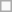<table class="wikitable">
<tr>
<td></td>
</tr>
</table>
